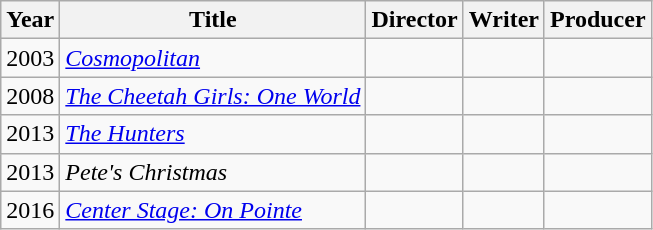<table class="wikitable">
<tr>
<th>Year</th>
<th>Title</th>
<th>Director</th>
<th>Writer</th>
<th>Producer</th>
</tr>
<tr>
<td>2003</td>
<td><em><a href='#'>Cosmopolitan</a></em></td>
<td></td>
<td></td>
<td></td>
</tr>
<tr>
<td>2008</td>
<td data-sort-value="Cheetah Girls: One World, The"><em><a href='#'>The Cheetah Girls: One World</a></em></td>
<td></td>
<td></td>
<td></td>
</tr>
<tr>
<td>2013</td>
<td data-sort-value="Hunters, The"><em><a href='#'>The Hunters</a></em></td>
<td></td>
<td></td>
<td></td>
</tr>
<tr>
<td>2013</td>
<td><em>Pete's Christmas</em></td>
<td></td>
<td></td>
<td></td>
</tr>
<tr>
<td>2016</td>
<td><em><a href='#'>Center Stage: On Pointe</a></em></td>
<td></td>
<td></td>
<td></td>
</tr>
</table>
